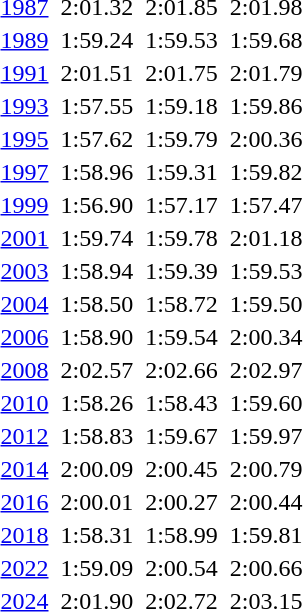<table>
<tr valign="top">
<td><a href='#'>1987</a><br></td>
<td></td>
<td>2:01.32</td>
<td></td>
<td>2:01.85 </td>
<td></td>
<td>2:01.98</td>
</tr>
<tr valign="top">
<td><a href='#'>1989</a><br></td>
<td></td>
<td>1:59.24 </td>
<td></td>
<td>1:59.53 </td>
<td></td>
<td>1:59.68 </td>
</tr>
<tr valign="top">
<td><a href='#'>1991</a><br></td>
<td></td>
<td>2:01.51</td>
<td></td>
<td>2:01.75</td>
<td></td>
<td>2:01.79</td>
</tr>
<tr valign="top">
<td><a href='#'>1993</a><br></td>
<td></td>
<td>1:57.55 </td>
<td></td>
<td>1:59.18 </td>
<td></td>
<td>1:59.86 </td>
</tr>
<tr valign="top">
<td><a href='#'>1995</a><br></td>
<td></td>
<td>1:57.62</td>
<td></td>
<td>1:59.79 </td>
<td></td>
<td>2:00.36 </td>
</tr>
<tr valign="top">
<td><a href='#'>1997</a><br></td>
<td></td>
<td>1:58.96</td>
<td></td>
<td>1:59.31 </td>
<td></td>
<td>1:59.82 </td>
</tr>
<tr valign="top">
<td><a href='#'>1999</a><br></td>
<td></td>
<td>1:56.90 </td>
<td></td>
<td>1:57.17</td>
<td></td>
<td>1:57.47 </td>
</tr>
<tr valign="top">
<td><a href='#'>2001</a><br></td>
<td></td>
<td>1:59.74</td>
<td></td>
<td>1:59.78</td>
<td></td>
<td>2:01.18</td>
</tr>
<tr valign="top">
<td><a href='#'>2003</a><br></td>
<td></td>
<td>1:58.94</td>
<td></td>
<td>1:59.39 </td>
<td></td>
<td>1:59.53 </td>
</tr>
<tr valign="top">
<td><a href='#'>2004</a><br></td>
<td></td>
<td>1:58.50</td>
<td></td>
<td>1:58.72 </td>
<td></td>
<td>1:59.50 </td>
</tr>
<tr valign="top">
<td><a href='#'>2006</a><br></td>
<td></td>
<td>1:58.90 </td>
<td></td>
<td>1:59.54 </td>
<td></td>
<td>2:00.34 </td>
</tr>
<tr valign="top">
<td><a href='#'>2008</a><br></td>
<td></td>
<td>2:02.57</td>
<td></td>
<td>2:02.66</td>
<td></td>
<td>2:02.97</td>
</tr>
<tr valign="top">
<td><a href='#'>2010</a><br></td>
<td></td>
<td>1:58.26 </td>
<td></td>
<td>1:58.43 </td>
<td></td>
<td>1:59.60 </td>
</tr>
<tr valign="top">
<td><a href='#'>2012</a><br></td>
<td></td>
<td>1:58.83 </td>
<td></td>
<td>1:59.67 </td>
<td></td>
<td>1:59.97 </td>
</tr>
<tr valign="top">
<td><a href='#'>2014</a><br></td>
<td></td>
<td>2:00.09 </td>
<td></td>
<td>2:00.45</td>
<td></td>
<td>2:00.79 </td>
</tr>
<tr valign="top">
<td><a href='#'>2016</a><br></td>
<td></td>
<td>2:00.01 </td>
<td></td>
<td>2:00.27</td>
<td></td>
<td>2:00.44 </td>
</tr>
<tr valign="top">
<td><a href='#'>2018</a><br></td>
<td></td>
<td>1:58.31 </td>
<td></td>
<td>1:58.99 </td>
<td></td>
<td>1:59.81 </td>
</tr>
<tr valign="top">
<td><a href='#'>2022</a><br></td>
<td></td>
<td>1:59.09 </td>
<td></td>
<td>2:00.54 </td>
<td></td>
<td>2:00.66</td>
</tr>
<tr valign="top">
<td><a href='#'>2024</a><br></td>
<td></td>
<td>2:01.90</td>
<td></td>
<td>2:02.72</td>
<td></td>
<td>2:03.15</td>
</tr>
</table>
